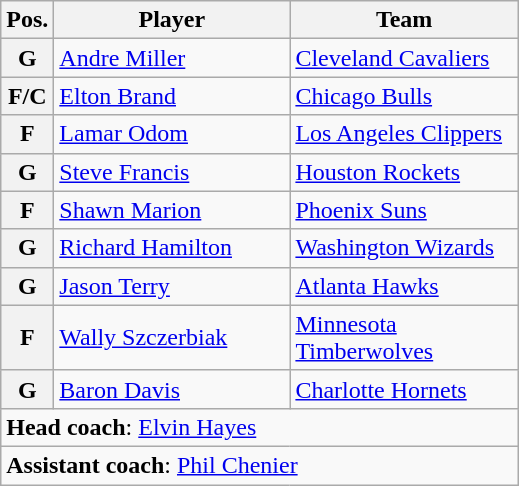<table class="wikitable">
<tr>
<th>Pos.</th>
<th style="width:150px;">Player</th>
<th width=145>Team</th>
</tr>
<tr>
<th>G</th>
<td><a href='#'>Andre Miller</a></td>
<td><a href='#'>Cleveland Cavaliers</a></td>
</tr>
<tr>
<th>F/C</th>
<td><a href='#'>Elton Brand</a></td>
<td><a href='#'>Chicago Bulls</a></td>
</tr>
<tr>
<th>F</th>
<td><a href='#'>Lamar Odom</a></td>
<td><a href='#'>Los Angeles Clippers</a></td>
</tr>
<tr>
<th>G</th>
<td><a href='#'>Steve Francis</a></td>
<td><a href='#'>Houston Rockets</a></td>
</tr>
<tr>
<th>F</th>
<td><a href='#'>Shawn Marion</a></td>
<td><a href='#'>Phoenix Suns</a></td>
</tr>
<tr>
<th>G</th>
<td><a href='#'>Richard Hamilton</a></td>
<td><a href='#'>Washington Wizards</a></td>
</tr>
<tr>
<th>G</th>
<td><a href='#'>Jason Terry</a></td>
<td><a href='#'>Atlanta Hawks</a></td>
</tr>
<tr>
<th>F</th>
<td><a href='#'>Wally Szczerbiak</a></td>
<td><a href='#'>Minnesota Timberwolves</a></td>
</tr>
<tr>
<th>G</th>
<td><a href='#'>Baron Davis</a></td>
<td><a href='#'>Charlotte Hornets</a></td>
</tr>
<tr>
<td colspan="6"><strong>Head coach</strong>: <a href='#'>Elvin Hayes</a></td>
</tr>
<tr>
<td colspan="6"><strong>Assistant coach</strong>: <a href='#'>Phil Chenier</a></td>
</tr>
</table>
